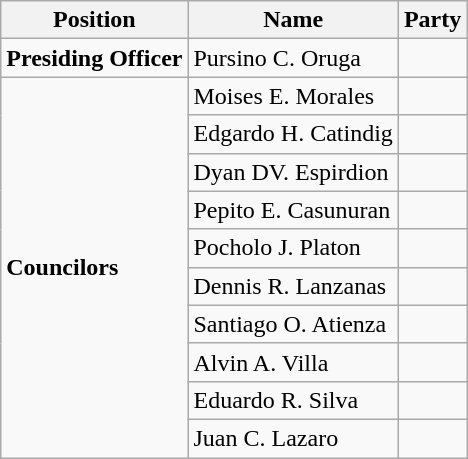<table class=wikitable>
<tr>
<th>Position</th>
<th>Name</th>
<th colspan=2>Party</th>
</tr>
<tr>
<td><strong>Presiding Officer</strong></td>
<td>Pursino C. Oruga</td>
<td></td>
</tr>
<tr>
<td rowspan=10><strong>Councilors</strong></td>
<td>Moises E. Morales</td>
<td></td>
</tr>
<tr>
<td>Edgardo H. Catindig</td>
<td></td>
</tr>
<tr>
<td>Dyan DV. Espirdion</td>
<td></td>
</tr>
<tr>
<td>Pepito E. Casunuran</td>
<td></td>
</tr>
<tr>
<td>Pocholo J. Platon</td>
<td></td>
</tr>
<tr>
<td>Dennis R. Lanzanas</td>
<td></td>
</tr>
<tr>
<td>Santiago O. Atienza</td>
<td></td>
</tr>
<tr>
<td>Alvin A. Villa</td>
<td></td>
</tr>
<tr>
<td>Eduardo R. Silva</td>
<td></td>
</tr>
<tr>
<td>Juan C. Lazaro</td>
<td></td>
</tr>
</table>
